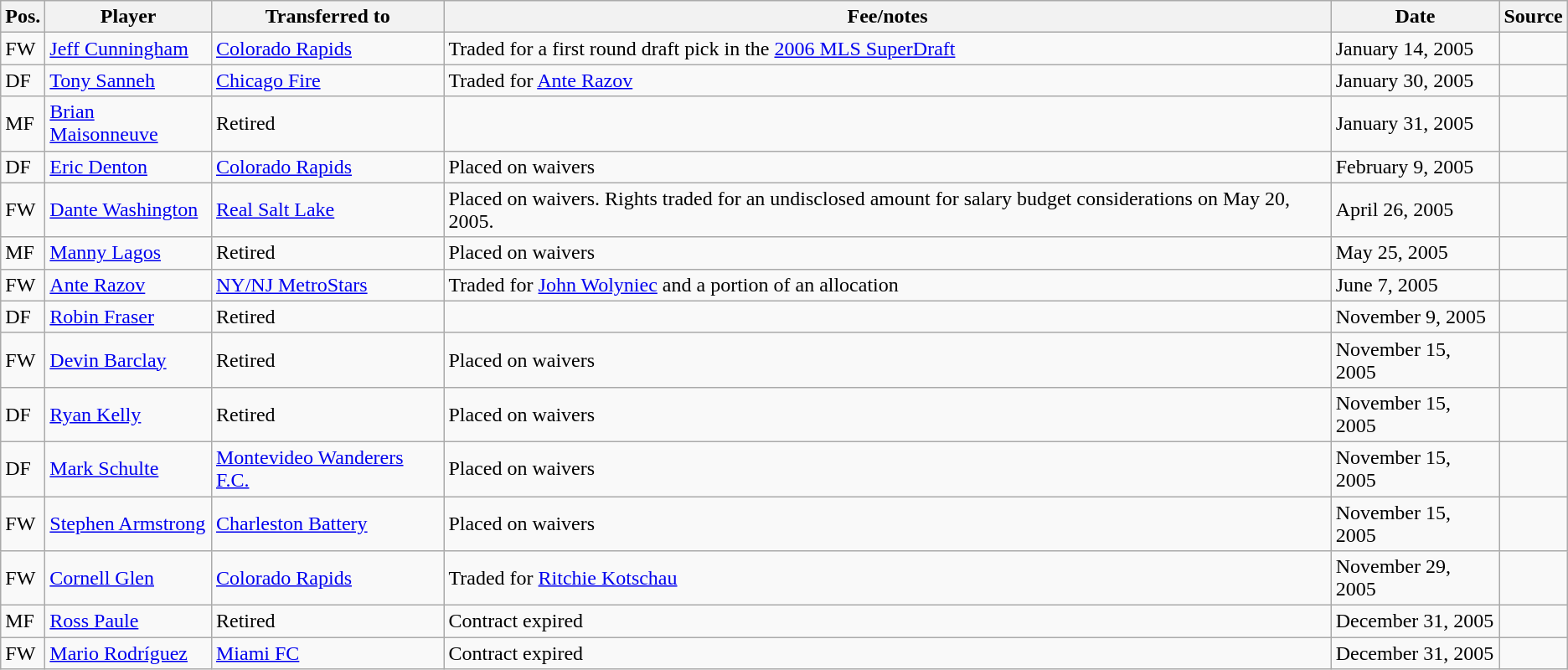<table class="wikitable sortable" style="text-align: left">
<tr>
<th><strong>Pos.</strong></th>
<th><strong>Player</strong></th>
<th><strong>Transferred to</strong></th>
<th><strong>Fee/notes</strong></th>
<th><strong>Date</strong></th>
<th><strong>Source</strong></th>
</tr>
<tr>
<td>FW</td>
<td> <a href='#'>Jeff Cunningham</a></td>
<td> <a href='#'>Colorado Rapids</a></td>
<td>Traded for a first round draft pick in the <a href='#'>2006 MLS SuperDraft</a></td>
<td>January 14, 2005</td>
<td align=center></td>
</tr>
<tr>
<td>DF</td>
<td> <a href='#'>Tony Sanneh</a></td>
<td> <a href='#'>Chicago Fire</a></td>
<td>Traded for <a href='#'>Ante Razov</a></td>
<td>January 30, 2005</td>
<td align=center></td>
</tr>
<tr>
<td>MF</td>
<td> <a href='#'>Brian Maisonneuve</a></td>
<td>Retired</td>
<td></td>
<td>January 31, 2005</td>
<td align=center></td>
</tr>
<tr>
<td>DF</td>
<td> <a href='#'>Eric Denton</a></td>
<td> <a href='#'>Colorado Rapids</a></td>
<td>Placed on waivers</td>
<td>February 9, 2005</td>
<td align=center></td>
</tr>
<tr>
<td>FW</td>
<td> <a href='#'>Dante Washington</a></td>
<td> <a href='#'>Real Salt Lake</a></td>
<td>Placed on waivers. Rights traded for an undisclosed amount for salary budget considerations on May 20, 2005.</td>
<td>April 26, 2005</td>
<td align=center></td>
</tr>
<tr>
<td>MF</td>
<td> <a href='#'>Manny Lagos</a></td>
<td>Retired</td>
<td>Placed on waivers</td>
<td>May 25, 2005</td>
<td align=center></td>
</tr>
<tr>
<td>FW</td>
<td> <a href='#'>Ante Razov</a></td>
<td> <a href='#'>NY/NJ MetroStars</a></td>
<td>Traded for <a href='#'>John Wolyniec</a> and a portion of an allocation</td>
<td>June 7, 2005</td>
<td align=center></td>
</tr>
<tr>
<td>DF</td>
<td> <a href='#'>Robin Fraser</a></td>
<td>Retired</td>
<td></td>
<td>November 9, 2005</td>
<td align=center></td>
</tr>
<tr>
<td>FW</td>
<td> <a href='#'>Devin Barclay</a></td>
<td>Retired</td>
<td>Placed on waivers</td>
<td>November 15, 2005</td>
<td align=center></td>
</tr>
<tr>
<td>DF</td>
<td> <a href='#'>Ryan Kelly</a></td>
<td>Retired</td>
<td>Placed on waivers</td>
<td>November 15, 2005</td>
<td align=center></td>
</tr>
<tr>
<td>DF</td>
<td> <a href='#'>Mark Schulte</a></td>
<td> <a href='#'>Montevideo Wanderers F.C.</a></td>
<td>Placed on waivers</td>
<td>November 15, 2005</td>
<td align=center></td>
</tr>
<tr>
<td>FW</td>
<td> <a href='#'>Stephen Armstrong</a></td>
<td> <a href='#'>Charleston Battery</a></td>
<td>Placed on waivers</td>
<td>November 15, 2005</td>
<td align=center></td>
</tr>
<tr>
<td>FW</td>
<td> <a href='#'>Cornell Glen</a></td>
<td> <a href='#'>Colorado Rapids</a></td>
<td>Traded for <a href='#'>Ritchie Kotschau</a></td>
<td>November 29, 2005</td>
<td align=center></td>
</tr>
<tr>
<td>MF</td>
<td> <a href='#'>Ross Paule</a></td>
<td>Retired</td>
<td>Contract expired</td>
<td>December 31, 2005</td>
<td align=center></td>
</tr>
<tr>
<td>FW</td>
<td> <a href='#'>Mario Rodríguez</a></td>
<td> <a href='#'>Miami FC</a></td>
<td>Contract expired</td>
<td>December 31, 2005</td>
<td align=center></td>
</tr>
</table>
